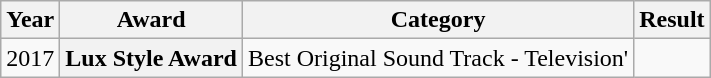<table class="wikitable">
<tr>
<th>Year</th>
<th>Award</th>
<th>Category</th>
<th>Result</th>
</tr>
<tr>
<td>2017</td>
<th>Lux Style Award</th>
<td>Best Original Sound Track - Television'</td>
<td></td>
</tr>
</table>
